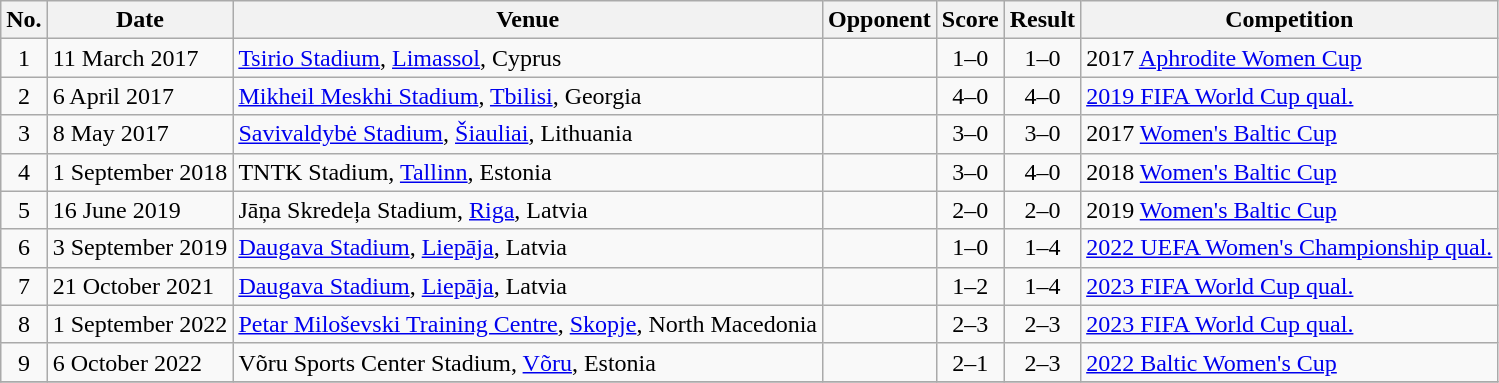<table class="wikitable sortable">
<tr>
<th scope="col">No.</th>
<th scope="col">Date</th>
<th scope="col">Venue</th>
<th scope="col">Opponent</th>
<th scope="col">Score</th>
<th scope="col">Result</th>
<th scope="col">Competition</th>
</tr>
<tr>
<td align="center">1</td>
<td>11 March 2017</td>
<td><a href='#'>Tsirio Stadium</a>, <a href='#'>Limassol</a>, Cyprus</td>
<td></td>
<td align="center">1–0</td>
<td align="center">1–0</td>
<td>2017 <a href='#'>Aphrodite Women Cup</a></td>
</tr>
<tr>
<td align="center">2</td>
<td>6 April 2017</td>
<td><a href='#'>Mikheil Meskhi Stadium</a>, <a href='#'>Tbilisi</a>, Georgia</td>
<td></td>
<td align="center">4–0</td>
<td align="center">4–0</td>
<td><a href='#'>2019 FIFA World Cup qual.</a></td>
</tr>
<tr>
<td align="center">3</td>
<td>8 May 2017</td>
<td><a href='#'>Savivaldybė Stadium</a>, <a href='#'>Šiauliai</a>, Lithuania</td>
<td></td>
<td align="center">3–0</td>
<td align="center">3–0</td>
<td>2017 <a href='#'>Women's Baltic Cup</a></td>
</tr>
<tr>
<td align="center">4</td>
<td>1 September 2018</td>
<td>TNTK Stadium, <a href='#'>Tallinn</a>, Estonia</td>
<td></td>
<td align="center">3–0</td>
<td align="center">4–0</td>
<td>2018 <a href='#'>Women's Baltic Cup</a></td>
</tr>
<tr>
<td align="center">5</td>
<td>16 June 2019</td>
<td>Jāņa Skredeļa Stadium, <a href='#'>Riga</a>, Latvia</td>
<td></td>
<td align="center">2–0</td>
<td align="center">2–0</td>
<td>2019 <a href='#'>Women's Baltic Cup</a></td>
</tr>
<tr>
<td align="center">6</td>
<td>3 September 2019</td>
<td><a href='#'>Daugava Stadium</a>, <a href='#'>Liepāja</a>, Latvia</td>
<td></td>
<td align="center">1–0</td>
<td align="center">1–4</td>
<td><a href='#'>2022 UEFA Women's Championship qual.</a></td>
</tr>
<tr>
<td align="center">7</td>
<td>21 October 2021</td>
<td><a href='#'>Daugava Stadium</a>, <a href='#'>Liepāja</a>, Latvia</td>
<td></td>
<td align="center">1–2</td>
<td align="center">1–4</td>
<td><a href='#'>2023 FIFA World Cup qual.</a></td>
</tr>
<tr>
<td align="center">8</td>
<td>1 September 2022</td>
<td><a href='#'>Petar Miloševski Training Centre</a>, <a href='#'>Skopje</a>, North Macedonia</td>
<td></td>
<td align="center">2–3</td>
<td align="center">2–3</td>
<td><a href='#'>2023 FIFA World Cup qual.</a></td>
</tr>
<tr>
<td align="center">9</td>
<td>6 October 2022</td>
<td>Võru Sports Center Stadium, <a href='#'>Võru</a>, Estonia</td>
<td></td>
<td align="center">2–1</td>
<td align="center">2–3</td>
<td><a href='#'>2022 Baltic Women's Cup</a></td>
</tr>
<tr>
</tr>
</table>
